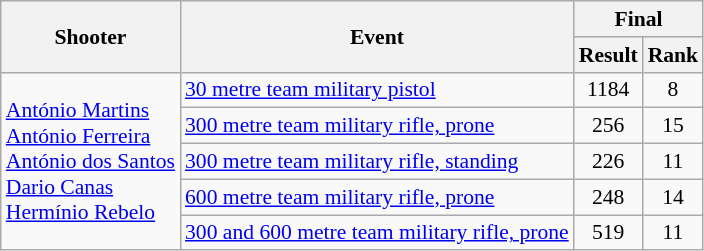<table class=wikitable style="font-size:90%">
<tr>
<th rowspan=2>Shooter</th>
<th rowspan=2>Event</th>
<th colspan=2>Final</th>
</tr>
<tr>
<th>Result</th>
<th>Rank</th>
</tr>
<tr>
<td rowspan=5><a href='#'>António Martins</a><br> <a href='#'>António Ferreira</a><br><a href='#'>António dos Santos</a><br><a href='#'>Dario Canas</a><br><a href='#'>Hermínio Rebelo</a></td>
<td><a href='#'>30 metre team military pistol</a></td>
<td align=center>1184</td>
<td align=center>8</td>
</tr>
<tr>
<td><a href='#'>300 metre team military rifle, prone</a></td>
<td align=center>256</td>
<td align=center>15</td>
</tr>
<tr>
<td><a href='#'>300 metre team military rifle, standing</a></td>
<td align=center>226</td>
<td align=center>11</td>
</tr>
<tr>
<td><a href='#'>600 metre team military rifle, prone</a></td>
<td align=center>248</td>
<td align=center>14</td>
</tr>
<tr>
<td><a href='#'>300 and 600 metre team military rifle, prone</a></td>
<td align=center>519</td>
<td align=center>11</td>
</tr>
</table>
